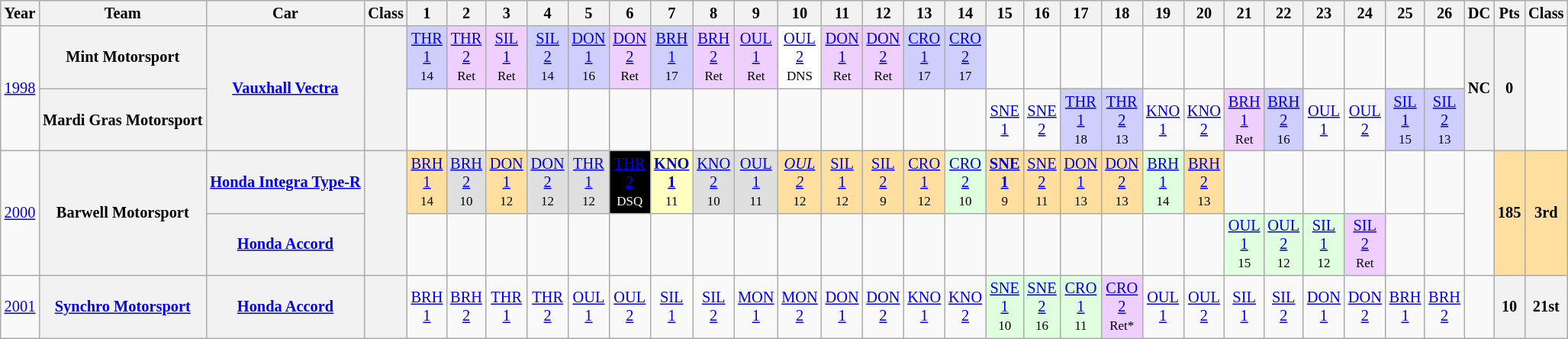<table class="wikitable" style="text-align:center; font-size:85%">
<tr>
<th>Year</th>
<th>Team</th>
<th>Car</th>
<th>Class</th>
<th>1</th>
<th>2</th>
<th>3</th>
<th>4</th>
<th>5</th>
<th>6</th>
<th>7</th>
<th>8</th>
<th>9</th>
<th>10</th>
<th>11</th>
<th>12</th>
<th>13</th>
<th>14</th>
<th>15</th>
<th>16</th>
<th>17</th>
<th>18</th>
<th>19</th>
<th>20</th>
<th>21</th>
<th>22</th>
<th>23</th>
<th>24</th>
<th>25</th>
<th>26</th>
<th>DC</th>
<th>Pts</th>
<th>Class</th>
</tr>
<tr>
<td rowspan=2><a href='#'>1998</a></td>
<th nowrap>Mint Motorsport</th>
<th rowspan=2 nowrap><a href='#'>Vauxhall Vectra</a></th>
<th rowspan=2></th>
<td style="background:#CFCFFF;"><a href='#'>THR<br>1</a><br><small>14</small></td>
<td style="background:#EFCFFF;"><a href='#'>THR<br>2</a><br><small>Ret</small></td>
<td style="background:#EFCFFF;"><a href='#'>SIL<br>1</a><br><small>Ret</small></td>
<td style="background:#CFCFFF;"><a href='#'>SIL<br>2</a><br><small>14</small></td>
<td style="background:#CFCFFF;"><a href='#'>DON<br>1</a><br><small>16</small></td>
<td style="background:#EFCFFF;"><a href='#'>DON<br>2</a><br><small>Ret</small></td>
<td style="background:#CFCFFF;"><a href='#'>BRH<br>1</a><br><small>17</small></td>
<td style="background:#EFCFFF;"><a href='#'>BRH<br>2</a><br><small>Ret</small></td>
<td style="background:#EFCFFF;"><a href='#'>OUL<br>1</a><br><small>Ret</small></td>
<td style="background:#FFFFFF;"><a href='#'>OUL<br>2</a><br><small>DNS</small></td>
<td style="background:#EFCFFF;"><a href='#'>DON<br>1</a><br><small>Ret</small></td>
<td style="background:#EFCFFF;"><a href='#'>DON<br>2</a><br><small>Ret</small></td>
<td style="background:#CFCFFF;"><a href='#'>CRO<br>1</a><br><small>17</small></td>
<td style="background:#CFCFFF;"><a href='#'>CRO<br>2</a><br><small>17</small></td>
<td></td>
<td></td>
<td></td>
<td></td>
<td></td>
<td></td>
<td></td>
<td></td>
<td></td>
<td></td>
<td></td>
<td></td>
<th rowspan=2>NC</th>
<th rowspan=2>0</th>
<td rowspan=2></td>
</tr>
<tr>
<th nowrap>Mardi Gras Motorsport</th>
<td></td>
<td></td>
<td></td>
<td></td>
<td></td>
<td></td>
<td></td>
<td></td>
<td></td>
<td></td>
<td></td>
<td></td>
<td></td>
<td></td>
<td><a href='#'>SNE<br>1</a><br><small></small></td>
<td><a href='#'>SNE<br>2</a><br><small></small></td>
<td style="background:#CFCFFF;"><a href='#'>THR<br>1</a><br><small>18</small></td>
<td style="background:#CFCFFF;"><a href='#'>THR<br>2</a><br><small>13</small></td>
<td><a href='#'>KNO<br>1</a><br><small></small></td>
<td><a href='#'>KNO<br>2</a><br><small></small></td>
<td style="background:#EFCFFF;"><a href='#'>BRH<br>1</a><br><small>Ret</small></td>
<td style="background:#CFCFFF;"><a href='#'>BRH<br>2</a><br><small>16</small></td>
<td><a href='#'>OUL<br>1</a><br><small></small></td>
<td><a href='#'>OUL<br>2</a><br><small></small></td>
<td style="background:#CFCFFF;"><a href='#'>SIL<br>1</a><br><small>15</small></td>
<td style="background:#CFCFFF;"><a href='#'>SIL<br>2</a><br><small>13</small></td>
</tr>
<tr>
<td rowspan=2><a href='#'>2000</a></td>
<th rowspan=2 nowrap>Barwell Motorsport</th>
<th nowrap><a href='#'>Honda Integra Type-R</a></th>
<th rowspan=2><span></span></th>
<td style="background:#FFDF9F;"><a href='#'>BRH<br>1</a><br><small>14</small></td>
<td style="background:#DFDFDF;"><a href='#'>BRH<br>2</a><br><small>10</small></td>
<td style="background:#FFDF9F;"><a href='#'>DON<br>1</a><br><small>12</small></td>
<td style="background:#DFDFDF;"><a href='#'>DON<br>2</a><br><small>12</small></td>
<td style="background:#DFDFDF;"><a href='#'>THR<br>1</a><br><small>12</small></td>
<td style="background:#000000; color:white"><a href='#'><span>THR<br>2</span></a><br><small>DSQ</small></td>
<td style="background:#FFFFBF;"><strong><a href='#'>KNO<br>1</a></strong><br><small>11</small></td>
<td style="background:#DFDFDF;"><a href='#'>KNO<br>2</a><br><small>10</small></td>
<td style="background:#DFDFDF;"><a href='#'>OUL<br>1</a><br><small>11</small></td>
<td style="background:#FFDF9F;"><em><a href='#'>OUL<br>2</a></em><br><small>12</small></td>
<td style="background:#FFDF9F;"><a href='#'>SIL<br>1</a><br><small>12</small></td>
<td style="background:#FFDF9F;"><a href='#'>SIL<br>2</a><br><small>9</small></td>
<td style="background:#FFDF9F;"><a href='#'>CRO<br>1</a><br><small>12</small></td>
<td style="background:#DFFFDF;"><a href='#'>CRO<br>2</a><br><small>10</small></td>
<td style="background:#FFDF9F;"><strong><a href='#'>SNE<br>1</a></strong><br><small>9</small></td>
<td style="background:#FFDF9F;"><a href='#'>SNE<br>2</a><br><small>11</small></td>
<td style="background:#FFDF9F;"><a href='#'>DON<br>1</a><br><small>13</small></td>
<td style="background:#FFDF9F;"><a href='#'>DON<br>2</a><br><small>13</small></td>
<td style="background:#DFFFDF;"><a href='#'>BRH<br>1</a><br><small>14</small></td>
<td style="background:#FFDF9F;"><a href='#'>BRH<br>2</a><br><small>13</small></td>
<td></td>
<td></td>
<td></td>
<td></td>
<td></td>
<td></td>
<td rowspan=2></td>
<th rowspan=2 style="background:#FFDF9F;">185</th>
<th rowspan=2 style="background:#FFDF9F;">3rd</th>
</tr>
<tr>
<th nowrap><a href='#'>Honda Accord</a></th>
<td></td>
<td></td>
<td></td>
<td></td>
<td></td>
<td></td>
<td></td>
<td></td>
<td></td>
<td></td>
<td></td>
<td></td>
<td></td>
<td></td>
<td></td>
<td></td>
<td></td>
<td></td>
<td></td>
<td></td>
<td style="background:#DFFFDF;"><a href='#'>OUL<br>1</a><br><small>15</small></td>
<td style="background:#DFFFDF;"><a href='#'>OUL<br>2</a><br><small>12</small></td>
<td style="background:#DFFFDF;"><a href='#'>SIL<br>1</a><br><small>12</small></td>
<td style="background:#EFCFFF;"><a href='#'>SIL<br>2</a><br><small>Ret</small></td>
<td></td>
<td></td>
</tr>
<tr>
<td><a href='#'>2001</a></td>
<th nowrap><a href='#'>Synchro Motorsport</a></th>
<th nowrap><a href='#'>Honda Accord</a></th>
<th><span></span></th>
<td><a href='#'>BRH<br>1</a><br><small></small></td>
<td><a href='#'>BRH<br>2</a><br><small></small></td>
<td><a href='#'>THR<br>1</a><br><small></small></td>
<td><a href='#'>THR<br>2</a><br><small></small></td>
<td><a href='#'>OUL<br>1</a><br><small></small></td>
<td><a href='#'>OUL<br>2</a><br><small></small></td>
<td><a href='#'>SIL<br>1</a><br><small></small></td>
<td><a href='#'>SIL<br>2</a><br><small></small></td>
<td><a href='#'>MON<br>1</a><br><small></small></td>
<td><a href='#'>MON<br>2</a><br><small></small></td>
<td><a href='#'>DON<br>1</a><br><small></small></td>
<td><a href='#'>DON<br>2</a><br><small></small></td>
<td><a href='#'>KNO<br>1</a><br><small></small></td>
<td><a href='#'>KNO<br>2</a><br><small></small></td>
<td style="background:#DFFFDF;"><a href='#'>SNE<br>1</a><br><small>10</small></td>
<td style="background:#DFFFDF;"><a href='#'>SNE<br>2</a><br><small>16</small></td>
<td style="background:#DFFFDF;"><a href='#'>CRO<br>1</a><br><small>11</small></td>
<td style="background:#EFCFFF;"><a href='#'>CRO<br>2</a><br><small>Ret*</small></td>
<td><a href='#'>OUL<br>1</a><br><small></small></td>
<td><a href='#'>OUL<br>2</a><br><small></small></td>
<td><a href='#'>SIL<br>1</a><br><small></small></td>
<td><a href='#'>SIL<br>2</a><br><small></small></td>
<td><a href='#'>DON<br>1</a><br><small></small></td>
<td><a href='#'>DON<br>2</a><br><small></small></td>
<td><a href='#'>BRH<br>1</a><br><small></small></td>
<td><a href='#'>BRH<br>2</a><br><small></small></td>
<td></td>
<th>10</th>
<th>21st</th>
</tr>
</table>
